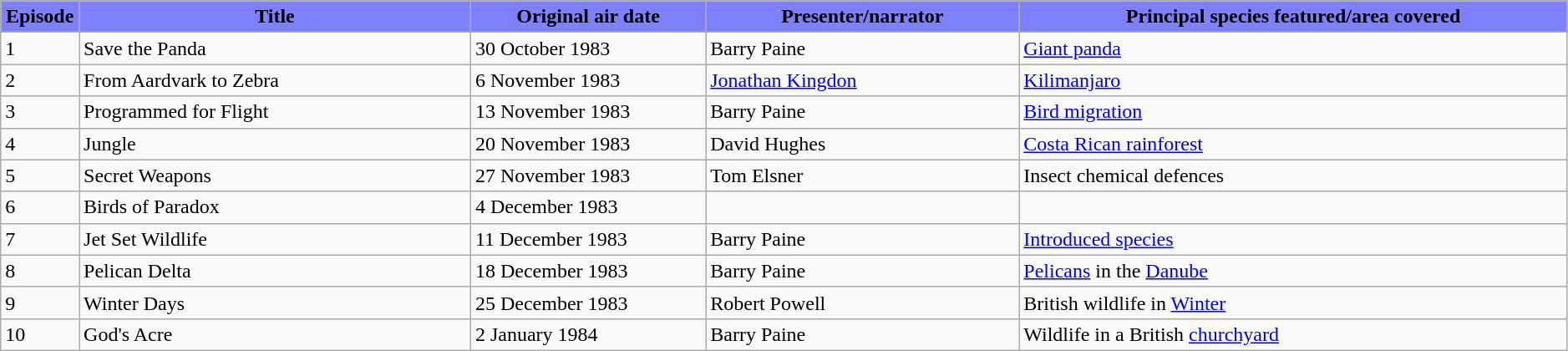<table class="wikitable plainrowheaders" width=99%>
<tr style="background:#fdd;">
<th style="background-color: #7F80FF" width="5%">Episode</th>
<th style="background-color: #7F80FF" width="25%">Title</th>
<th style="background-color: #7F80FF" width="15%">Original air date</th>
<th style="background-color: #7F80FF" width="20%">Presenter/narrator</th>
<th style="background-color: #7F80FF" width="35%">Principal species featured/area covered</th>
</tr>
<tr>
<td>1</td>
<td>Save the Panda</td>
<td>30 October 1983</td>
<td>Barry Paine</td>
<td><a href='#'>Giant panda</a></td>
</tr>
<tr>
<td>2</td>
<td>From Aardvark to Zebra</td>
<td>6 November 1983</td>
<td><a href='#'>Jonathan Kingdon</a></td>
<td><a href='#'>Kilimanjaro</a></td>
</tr>
<tr>
<td>3</td>
<td>Programmed for Flight</td>
<td>13 November 1983</td>
<td>Barry Paine</td>
<td><a href='#'>Bird migration</a></td>
</tr>
<tr>
<td>4</td>
<td>Jungle</td>
<td>20 November 1983</td>
<td>David Hughes</td>
<td><a href='#'>Costa Rican rainforest</a></td>
</tr>
<tr>
<td>5</td>
<td>Secret Weapons</td>
<td>27 November 1983</td>
<td>Tom Elsner</td>
<td>Insect chemical defences</td>
</tr>
<tr>
<td>6</td>
<td>Birds of Paradox</td>
<td>4 December 1983</td>
<td></td>
<td></td>
</tr>
<tr>
<td>7</td>
<td>Jet Set Wildlife</td>
<td>11 December 1983</td>
<td>Barry Paine</td>
<td><a href='#'>Introduced species</a></td>
</tr>
<tr>
<td>8</td>
<td>Pelican Delta</td>
<td>18 December 1983</td>
<td>Barry Paine</td>
<td><a href='#'>Pelicans</a> in the <a href='#'>Danube</a></td>
</tr>
<tr>
<td>9</td>
<td>Winter Days</td>
<td>25 December 1983</td>
<td>Robert Powell</td>
<td>British wildlife in <a href='#'>Winter</a></td>
</tr>
<tr>
<td>10</td>
<td>God's Acre</td>
<td>2 January 1984</td>
<td>Barry Paine</td>
<td>Wildlife in a British <a href='#'>churchyard</a></td>
</tr>
</table>
